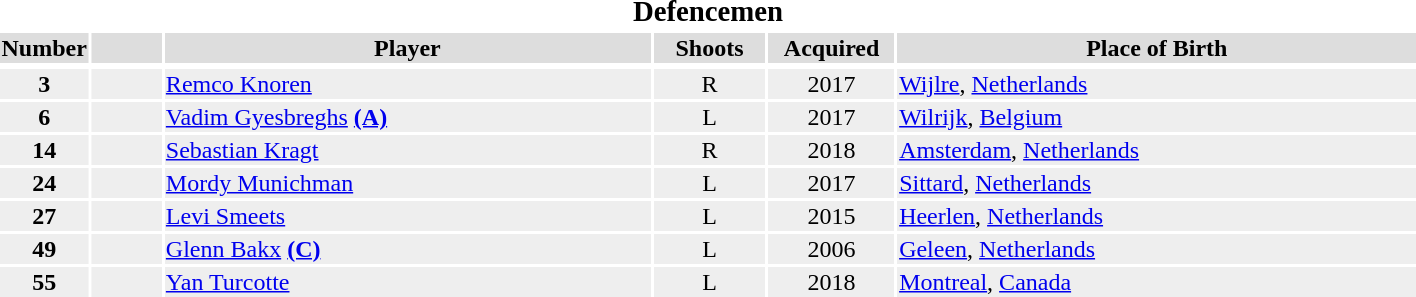<table width=75%>
<tr>
<th colspan=7><big>Defencemen</big></th>
</tr>
<tr bgcolor="#dddddd">
<th width=5%>Number</th>
<th width=5%></th>
<th !width=15%>Player</th>
<th width=8%>Shoots</th>
<th width=9%>Acquired</th>
<th width=37%>Place of Birth</th>
</tr>
<tr>
</tr>
<tr bgcolor="#eeeeee">
<td align=center><strong>3</strong></td>
<td align=center></td>
<td><a href='#'>Remco Knoren</a></td>
<td align=center>R</td>
<td align=center>2017</td>
<td><a href='#'>Wijlre</a>, <a href='#'>Netherlands</a></td>
</tr>
<tr bgcolor="#eeeeee">
<td align=center><strong>6</strong></td>
<td align=center></td>
<td><a href='#'>Vadim Gyesbreghs</a> <a href='#'><strong>(A)</strong></a></td>
<td align=center>L</td>
<td align=center>2017</td>
<td><a href='#'>Wilrijk</a>, <a href='#'>Belgium</a></td>
</tr>
<tr bgcolor="#eeeeee">
<td align=center><strong>14</strong></td>
<td align=center></td>
<td><a href='#'>Sebastian Kragt</a></td>
<td align=center>R</td>
<td align=center>2018</td>
<td><a href='#'>Amsterdam</a>, <a href='#'>Netherlands</a></td>
</tr>
<tr bgcolor="#eeeeee">
<td align=center><strong>24</strong></td>
<td align=center></td>
<td><a href='#'>Mordy Munichman</a></td>
<td align=center>L</td>
<td align=center>2017</td>
<td><a href='#'>Sittard</a>, <a href='#'>Netherlands</a></td>
</tr>
<tr bgcolor="#eeeeee">
<td align=center><strong>27</strong></td>
<td align=center></td>
<td><a href='#'>Levi Smeets</a></td>
<td align=center>L</td>
<td align=center>2015</td>
<td><a href='#'>Heerlen</a>, <a href='#'>Netherlands</a></td>
</tr>
<tr bgcolor="#eeeeee">
<td align=center><strong>49</strong></td>
<td align=center></td>
<td><a href='#'>Glenn Bakx</a> <a href='#'><strong>(C)</strong></a></td>
<td align=center>L</td>
<td align=center>2006</td>
<td><a href='#'>Geleen</a>, <a href='#'>Netherlands</a></td>
</tr>
<tr bgcolor="#eeeeee">
<td align=center><strong>55</strong></td>
<td align=center></td>
<td><a href='#'>Yan Turcotte</a></td>
<td align=center>L</td>
<td align=center>2018</td>
<td><a href='#'>Montreal</a>, <a href='#'>Canada</a></td>
</tr>
</table>
